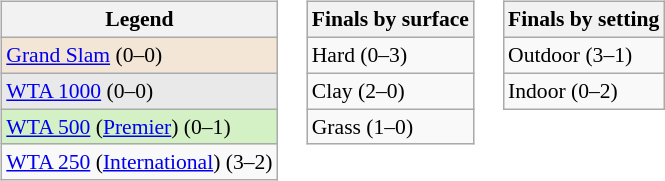<table>
<tr valign=top>
<td><br><table class="wikitable" style=font-size:90%>
<tr>
<th>Legend</th>
</tr>
<tr>
<td style="background:#f3e6d7;"><a href='#'>Grand Slam</a> (0–0)</td>
</tr>
<tr>
<td style="background:#e9e9e9;"><a href='#'>WTA 1000</a> (0–0)</td>
</tr>
<tr>
<td style="background:#d4f1c5;"><a href='#'>WTA 500</a> (<a href='#'>Premier</a>) (0–1)</td>
</tr>
<tr>
<td><a href='#'>WTA 250</a> (<a href='#'>International</a>) (3–2)</td>
</tr>
</table>
</td>
<td><br><table class="wikitable" style=font-size:90%>
<tr>
<th>Finals by surface</th>
</tr>
<tr>
<td>Hard (0–3)</td>
</tr>
<tr>
<td>Clay (2–0)</td>
</tr>
<tr>
<td>Grass (1–0)</td>
</tr>
</table>
</td>
<td><br><table class="wikitable" style=font-size:90%>
<tr>
<th>Finals by setting</th>
</tr>
<tr>
<td>Outdoor (3–1)</td>
</tr>
<tr>
<td>Indoor (0–2)</td>
</tr>
</table>
</td>
</tr>
</table>
